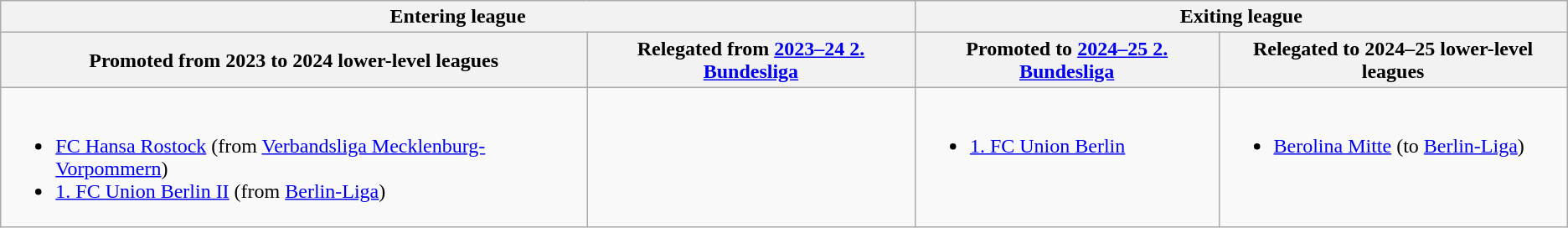<table class="wikitable">
<tr>
<th colspan="2">Entering league</th>
<th colspan="3">Exiting league</th>
</tr>
<tr>
<th>Promoted from 2023 to 2024 lower-level leagues</th>
<th>Relegated from <a href='#'>2023–24 2. Bundesliga</a></th>
<th>Promoted to <a href='#'>2024–25 2. Bundesliga</a></th>
<th colspan=2>Relegated to 2024–25 lower-level leagues</th>
</tr>
<tr style="vertical-align:top;">
<td><br><ul><li><a href='#'>FC Hansa Rostock</a> (from <a href='#'>Verbandsliga Mecklenburg-Vorpommern</a>)</li><li><a href='#'>1. FC Union Berlin II</a> (from <a href='#'>Berlin-Liga</a>)</li></ul></td>
<td></td>
<td><br><ul><li><a href='#'>1. FC Union Berlin</a></li></ul></td>
<td><br><ul><li><a href='#'>Berolina Mitte</a> (to <a href='#'>Berlin-Liga</a>)</li></ul></td>
</tr>
</table>
